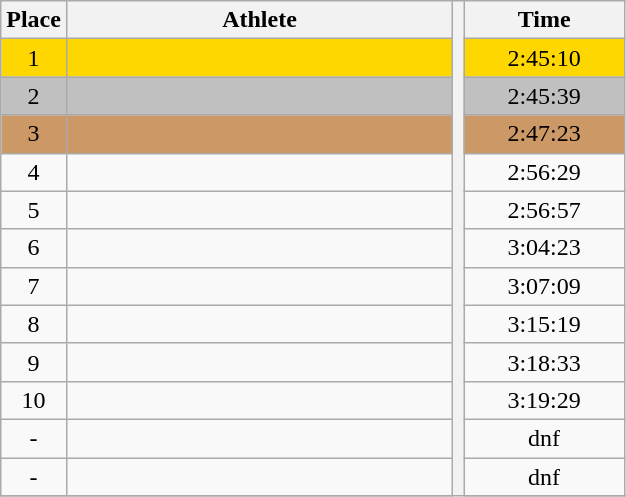<table class="wikitable" style="text-align:center">
<tr>
<th>Place</th>
<th width=250>Athlete</th>
<th rowspan=27></th>
<th width=100>Time</th>
</tr>
<tr bgcolor=gold>
<td>1</td>
<td align=left></td>
<td>2:45:10</td>
</tr>
<tr bgcolor=silver>
<td>2</td>
<td align=left></td>
<td>2:45:39</td>
</tr>
<tr bgcolor=cc9966>
<td>3</td>
<td align=left></td>
<td>2:47:23</td>
</tr>
<tr>
<td>4</td>
<td align=left></td>
<td>2:56:29</td>
</tr>
<tr>
<td>5</td>
<td align=left></td>
<td>2:56:57</td>
</tr>
<tr>
<td>6</td>
<td align=left></td>
<td>3:04:23</td>
</tr>
<tr>
<td>7</td>
<td align=left></td>
<td>3:07:09</td>
</tr>
<tr>
<td>8</td>
<td align=left></td>
<td>3:15:19</td>
</tr>
<tr>
<td>9</td>
<td align=left></td>
<td>3:18:33</td>
</tr>
<tr>
<td>10</td>
<td align=left></td>
<td>3:19:29</td>
</tr>
<tr>
<td>-</td>
<td align=left></td>
<td>dnf</td>
</tr>
<tr>
<td>-</td>
<td align=left></td>
<td>dnf</td>
</tr>
<tr>
</tr>
</table>
